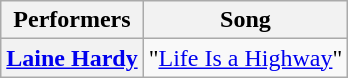<table class="wikitable unsortable" style="text-align:center;">
<tr>
<th scope="col">Performers</th>
<th scope="col">Song</th>
</tr>
<tr>
<th scope="row"><a href='#'>Laine Hardy</a></th>
<td>"<a href='#'>Life Is a Highway</a>"</td>
</tr>
</table>
